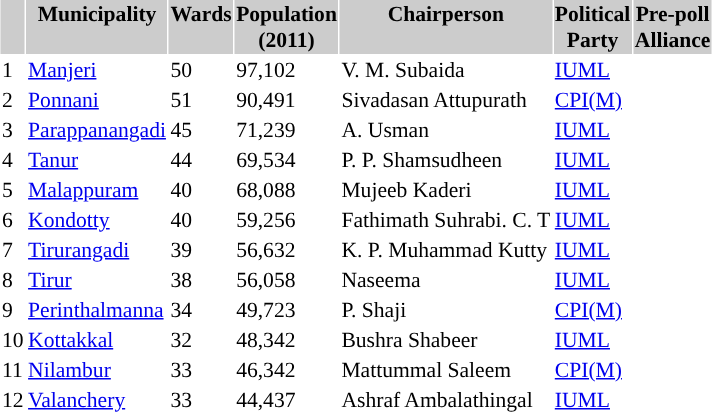<table align="left" class="toccolours" cellspacing="1" cellpadding="1" style="margin-right: .5em; margin-top: .4em; font-size: 90%">
<tr>
</tr>
<tr bgcolor="#cccccc" valign="top">
<th></th>
<th>Municipality</th>
<th>Wards</th>
<th>Population<br>(2011)</th>
<th>Chairperson </th>
<th>Political <br>Party</th>
<th>Pre-poll<br>Alliance</th>
</tr>
<tr>
<td>1</td>
<td><a href='#'>Manjeri</a></td>
<td>50</td>
<td>97,102</td>
<td>V. M. Subaida</td>
<td style="background-color:"><a href='#'><span>IUML</span></a></td>
<td></td>
</tr>
<tr>
<td>2</td>
<td><a href='#'>Ponnani</a></td>
<td>51</td>
<td>90,491</td>
<td>Sivadasan Attupurath</td>
<td style="background-color:"><a href='#'><span>CPI(M)</span></a></td>
<td></td>
</tr>
<tr>
<td>3</td>
<td><a href='#'>Parappanangadi</a></td>
<td>45</td>
<td>71,239</td>
<td>A. Usman</td>
<td style="background-color:"><a href='#'><span>IUML</span></a></td>
<td></td>
</tr>
<tr>
<td>4</td>
<td><a href='#'>Tanur</a></td>
<td>44</td>
<td>69,534</td>
<td>P. P. Shamsudheen</td>
<td style="background-color:"><a href='#'><span>IUML</span></a></td>
<td></td>
</tr>
<tr>
<td>5</td>
<td><a href='#'>Malappuram</a></td>
<td>40</td>
<td>68,088</td>
<td>Mujeeb Kaderi</td>
<td style="background-color:"><a href='#'><span>IUML</span></a></td>
<td></td>
</tr>
<tr>
<td>6</td>
<td><a href='#'>Kondotty</a></td>
<td>40</td>
<td>59,256</td>
<td>Fathimath Suhrabi. C. T</td>
<td style="background-color:"><a href='#'><span>IUML</span></a></td>
<td></td>
</tr>
<tr>
<td>7</td>
<td><a href='#'>Tirurangadi</a></td>
<td>39</td>
<td>56,632</td>
<td>K. P. Muhammad Kutty</td>
<td style="background-color:"><a href='#'><span>IUML</span></a></td>
<td></td>
</tr>
<tr>
<td>8</td>
<td><a href='#'>Tirur</a></td>
<td>38</td>
<td>56,058</td>
<td>Naseema</td>
<td style="background-color:"><a href='#'><span>IUML</span></a></td>
<td></td>
</tr>
<tr>
<td>9</td>
<td><a href='#'>Perinthalmanna</a></td>
<td>34</td>
<td>49,723</td>
<td>P. Shaji</td>
<td style="background-color:"><a href='#'><span>CPI(M)</span></a></td>
<td></td>
</tr>
<tr>
<td>10</td>
<td><a href='#'>Kottakkal</a></td>
<td>32</td>
<td>48,342</td>
<td>Bushra Shabeer</td>
<td style="background-color:"><a href='#'><span>IUML</span></a></td>
<td></td>
</tr>
<tr>
<td>11</td>
<td><a href='#'>Nilambur</a></td>
<td>33</td>
<td>46,342</td>
<td>Mattummal Saleem</td>
<td style="background-color:"><a href='#'><span>CPI(M)</span></a></td>
<td></td>
</tr>
<tr>
<td>12</td>
<td><a href='#'>Valanchery</a></td>
<td>33</td>
<td>44,437</td>
<td>Ashraf Ambalathingal</td>
<td style="background-color:"><a href='#'><span>IUML</span></a></td>
<td></td>
</tr>
</table>
